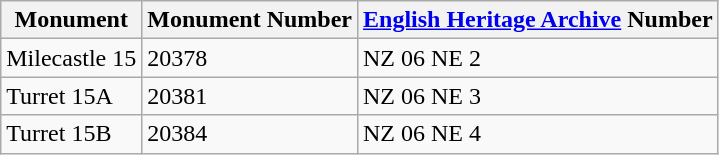<table class="wikitable">
<tr>
<th>Monument</th>
<th>Monument Number</th>
<th><a href='#'>English Heritage Archive</a> Number</th>
</tr>
<tr>
<td>Milecastle 15</td>
<td>20378</td>
<td>NZ 06 NE 2</td>
</tr>
<tr>
<td>Turret 15A</td>
<td>20381</td>
<td>NZ 06 NE 3</td>
</tr>
<tr>
<td>Turret 15B</td>
<td>20384</td>
<td>NZ 06 NE 4</td>
</tr>
</table>
